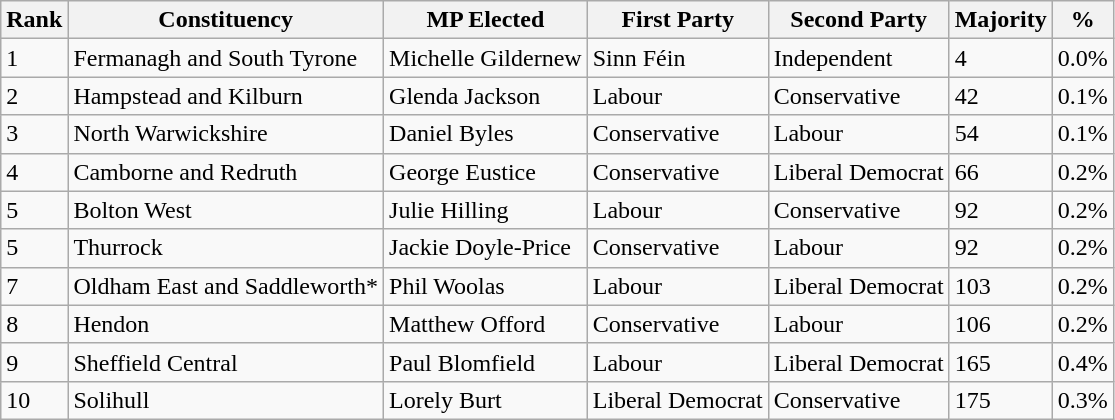<table class="wikitable sortable">
<tr>
<th>Rank</th>
<th>Constituency</th>
<th>MP Elected</th>
<th>First Party</th>
<th>Second Party</th>
<th>Majority</th>
<th>%</th>
</tr>
<tr>
<td>1</td>
<td>Fermanagh and South Tyrone</td>
<td>Michelle Gildernew</td>
<td>Sinn Féin</td>
<td>Independent</td>
<td>4</td>
<td>0.0%</td>
</tr>
<tr>
<td>2</td>
<td>Hampstead and Kilburn</td>
<td>Glenda Jackson</td>
<td>Labour</td>
<td>Conservative</td>
<td>42</td>
<td>0.1%</td>
</tr>
<tr>
<td>3</td>
<td>North Warwickshire</td>
<td>Daniel Byles</td>
<td>Conservative</td>
<td>Labour</td>
<td>54</td>
<td>0.1%</td>
</tr>
<tr>
<td>4</td>
<td>Camborne and Redruth</td>
<td>George Eustice</td>
<td>Conservative</td>
<td>Liberal Democrat</td>
<td>66</td>
<td>0.2%</td>
</tr>
<tr>
<td>5</td>
<td>Bolton West</td>
<td>Julie Hilling</td>
<td>Labour</td>
<td>Conservative</td>
<td>92</td>
<td>0.2%</td>
</tr>
<tr>
<td>5</td>
<td>Thurrock</td>
<td>Jackie Doyle-Price</td>
<td>Conservative</td>
<td>Labour</td>
<td>92</td>
<td>0.2%</td>
</tr>
<tr>
<td>7</td>
<td>Oldham East and Saddleworth*</td>
<td>Phil Woolas</td>
<td>Labour</td>
<td>Liberal Democrat</td>
<td>103</td>
<td>0.2%</td>
</tr>
<tr>
<td>8</td>
<td>Hendon</td>
<td>Matthew Offord</td>
<td>Conservative</td>
<td>Labour</td>
<td>106</td>
<td>0.2%</td>
</tr>
<tr>
<td>9</td>
<td>Sheffield Central</td>
<td>Paul Blomfield</td>
<td>Labour</td>
<td>Liberal Democrat</td>
<td>165</td>
<td>0.4%</td>
</tr>
<tr>
<td>10</td>
<td>Solihull</td>
<td>Lorely Burt</td>
<td>Liberal Democrat</td>
<td>Conservative</td>
<td>175</td>
<td>0.3%</td>
</tr>
</table>
